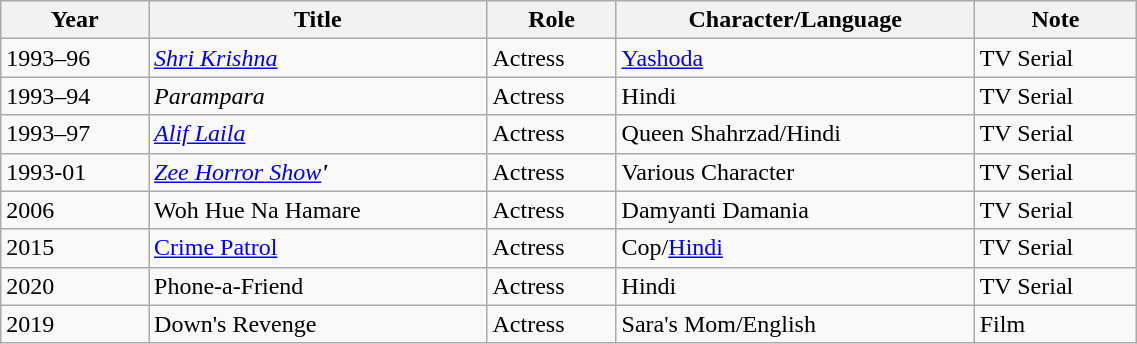<table class="wikitable plainrowheaders sortable" width=60%>
<tr>
<th scope="col">Year</th>
<th scope="col">Title</th>
<th scope="col">Role</th>
<th scope="col">Character/Language</th>
<th scope="col">Note</th>
</tr>
<tr>
<td>1993–96</td>
<td><em><a href='#'>Shri Krishna</a></em></td>
<td>Actress</td>
<td><a href='#'>Yashoda</a></td>
<td>TV Serial</td>
</tr>
<tr>
<td>1993–94</td>
<td><em>Parampara</em></td>
<td>Actress</td>
<td>Hindi</td>
<td>TV Serial</td>
</tr>
<tr>
<td>1993–97</td>
<td><em><a href='#'>Alif Laila</a></em></td>
<td>Actress</td>
<td>Queen Shahrzad/Hindi</td>
<td>TV Serial</td>
</tr>
<tr>
<td>1993-01</td>
<td><em><a href='#'>Zee Horror Show</a><strong>'</td>
<td>Actress</td>
<td>Various Character</td>
<td>TV Serial</td>
</tr>
<tr>
<td>2006</td>
<td></em>Woh Hue Na Hamare<em></td>
<td>Actress</td>
<td>Damyanti Damania</td>
<td>TV Serial</td>
</tr>
<tr>
<td>2015</td>
<td></em><a href='#'>Crime Patrol</a><em></td>
<td>Actress</td>
<td>Cop/<a href='#'>Hindi</a></td>
<td>TV Serial</td>
</tr>
<tr>
<td>2020</td>
<td></em>Phone-a-Friend<em></td>
<td>Actress</td>
<td>Hindi</td>
<td>TV Serial</td>
</tr>
<tr>
<td>2019</td>
<td></em>Down's Revenge<em></td>
<td>Actress</td>
<td>Sara's Mom/English</td>
<td>Film</td>
</tr>
</table>
